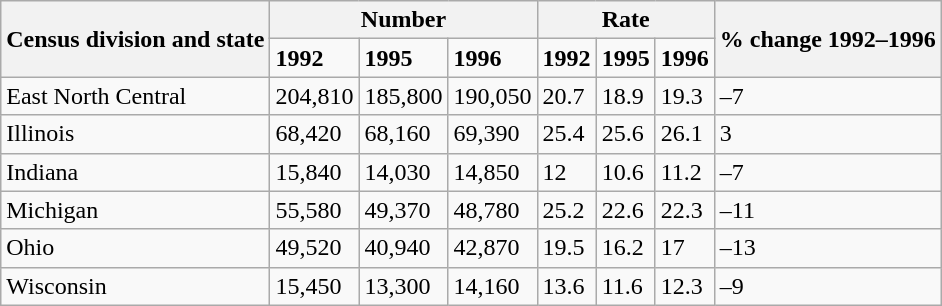<table class="wikitable">
<tr>
<th rowspan="2">Census division and state</th>
<th colspan="3">Number</th>
<th colspan="3">Rate</th>
<th rowspan="2">% change 1992–1996</th>
</tr>
<tr>
<td><strong>1992</strong></td>
<td><strong>1995</strong></td>
<td><strong>1996</strong></td>
<td><strong>1992</strong></td>
<td><strong>1995</strong></td>
<td><strong>1996</strong></td>
</tr>
<tr>
<td>East North Central</td>
<td>204,810</td>
<td>185,800</td>
<td>190,050</td>
<td>20.7</td>
<td>18.9</td>
<td>19.3</td>
<td>–7</td>
</tr>
<tr>
<td>Illinois</td>
<td>68,420</td>
<td>68,160</td>
<td>69,390</td>
<td>25.4</td>
<td>25.6</td>
<td>26.1</td>
<td>3</td>
</tr>
<tr>
<td>Indiana</td>
<td>15,840</td>
<td>14,030</td>
<td>14,850</td>
<td>12</td>
<td>10.6</td>
<td>11.2</td>
<td>–7</td>
</tr>
<tr>
<td>Michigan</td>
<td>55,580</td>
<td>49,370</td>
<td>48,780</td>
<td>25.2</td>
<td>22.6</td>
<td>22.3</td>
<td>–11</td>
</tr>
<tr>
<td>Ohio</td>
<td>49,520</td>
<td>40,940</td>
<td>42,870</td>
<td>19.5</td>
<td>16.2</td>
<td>17</td>
<td>–13</td>
</tr>
<tr>
<td>Wisconsin</td>
<td>15,450</td>
<td>13,300</td>
<td>14,160</td>
<td>13.6</td>
<td>11.6</td>
<td>12.3</td>
<td>–9</td>
</tr>
</table>
